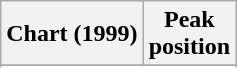<table class="wikitable plainrowheaders" style="text-align:center">
<tr>
<th>Chart (1999)</th>
<th>Peak<br>position</th>
</tr>
<tr>
</tr>
<tr>
</tr>
</table>
